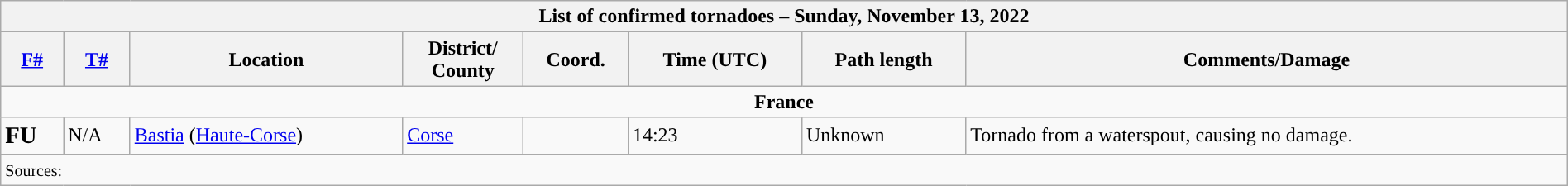<table class="wikitable collapsible" width="100%">
<tr>
<th colspan="8">List of confirmed tornadoes – Sunday, November 13, 2022</th>
</tr>
<tr>
<th><a href='#'>F#</a></th>
<th><a href='#'>T#</a></th>
<th>Location</th>
<th>District/<br>County</th>
<th>Coord.</th>
<th>Time (UTC)</th>
<th>Path length</th>
<th>Comments/Damage</th>
</tr>
<tr>
<td colspan="8" align=center><strong>France</strong></td>
</tr>
<tr>
<td><big><strong>FU</strong></big></td>
<td>N/A</td>
<td><a href='#'>Bastia</a> (<a href='#'>Haute-Corse</a>)</td>
<td><a href='#'>Corse</a></td>
<td></td>
<td>14:23</td>
<td>Unknown</td>
<td>Tornado from a waterspout, causing no damage.</td>
</tr>
<tr>
<td colspan="8"><small>Sources:  </small></td>
</tr>
</table>
